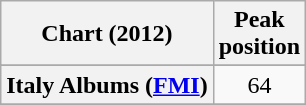<table class="wikitable sortable plainrowheaders">
<tr>
<th scope="col">Chart (2012)</th>
<th scope="col">Peak<br>position</th>
</tr>
<tr>
</tr>
<tr>
</tr>
<tr>
<th scope="row">Italy Albums (<a href='#'>FMI</a>)</th>
<td style="text-align:center;">64</td>
</tr>
<tr>
</tr>
</table>
